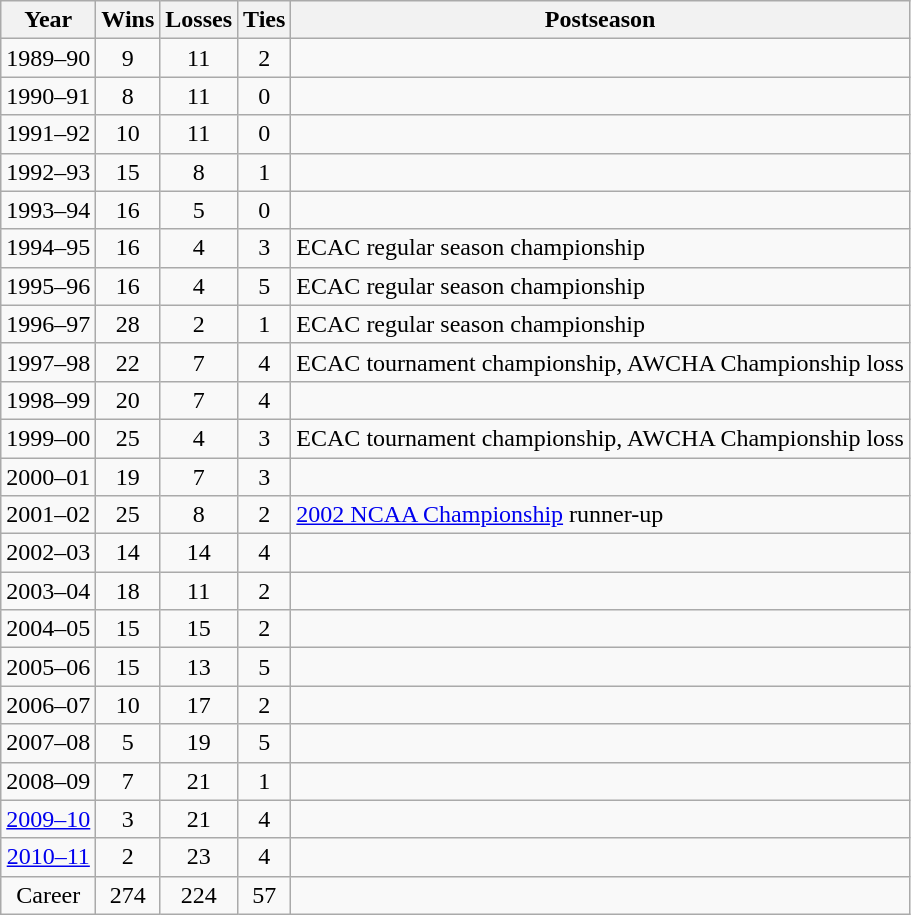<table class="wikitable" style="text-align:center">
<tr>
<th>Year</th>
<th>Wins</th>
<th>Losses</th>
<th>Ties</th>
<th>Postseason</th>
</tr>
<tr>
<td>1989–90</td>
<td>9</td>
<td>11</td>
<td>2</td>
<td></td>
</tr>
<tr>
<td>1990–91</td>
<td>8</td>
<td>11</td>
<td>0</td>
<td></td>
</tr>
<tr>
<td>1991–92</td>
<td>10</td>
<td>11</td>
<td>0</td>
<td></td>
</tr>
<tr>
<td>1992–93</td>
<td>15</td>
<td>8</td>
<td>1</td>
<td></td>
</tr>
<tr>
<td>1993–94</td>
<td>16</td>
<td>5</td>
<td>0</td>
<td></td>
</tr>
<tr>
<td>1994–95</td>
<td>16</td>
<td>4</td>
<td>3</td>
<td align=left>ECAC regular season championship</td>
</tr>
<tr>
<td>1995–96</td>
<td>16</td>
<td>4</td>
<td>5</td>
<td align=left>ECAC regular season championship</td>
</tr>
<tr>
<td>1996–97</td>
<td>28</td>
<td>2</td>
<td>1</td>
<td align=left>ECAC regular season championship</td>
</tr>
<tr>
<td>1997–98</td>
<td>22</td>
<td>7</td>
<td>4</td>
<td align=left>ECAC tournament championship, AWCHA Championship loss</td>
</tr>
<tr>
<td>1998–99</td>
<td>20</td>
<td>7</td>
<td>4</td>
<td></td>
</tr>
<tr>
<td>1999–00</td>
<td>25</td>
<td>4</td>
<td>3</td>
<td align=left>ECAC tournament championship, AWCHA Championship loss</td>
</tr>
<tr>
<td>2000–01</td>
<td>19</td>
<td>7</td>
<td>3</td>
<td></td>
</tr>
<tr>
<td>2001–02</td>
<td>25</td>
<td>8</td>
<td>2</td>
<td align=left><a href='#'>2002 NCAA Championship</a> runner-up</td>
</tr>
<tr>
<td>2002–03</td>
<td>14</td>
<td>14</td>
<td>4</td>
<td></td>
</tr>
<tr>
<td>2003–04</td>
<td>18</td>
<td>11</td>
<td>2</td>
<td></td>
</tr>
<tr>
<td>2004–05</td>
<td>15</td>
<td>15</td>
<td>2</td>
<td></td>
</tr>
<tr>
<td>2005–06</td>
<td>15</td>
<td>13</td>
<td>5</td>
<td></td>
</tr>
<tr>
<td>2006–07</td>
<td>10</td>
<td>17</td>
<td>2</td>
<td></td>
</tr>
<tr>
<td>2007–08</td>
<td>5</td>
<td>19</td>
<td>5</td>
<td></td>
</tr>
<tr>
<td>2008–09</td>
<td>7</td>
<td>21</td>
<td>1</td>
<td></td>
</tr>
<tr>
<td><a href='#'>2009–10</a></td>
<td>3</td>
<td>21</td>
<td>4</td>
<td></td>
</tr>
<tr>
<td><a href='#'>2010–11</a></td>
<td>2</td>
<td>23</td>
<td>4</td>
<td></td>
</tr>
<tr>
<td>Career</td>
<td>274</td>
<td>224</td>
<td>57</td>
<td></td>
</tr>
</table>
